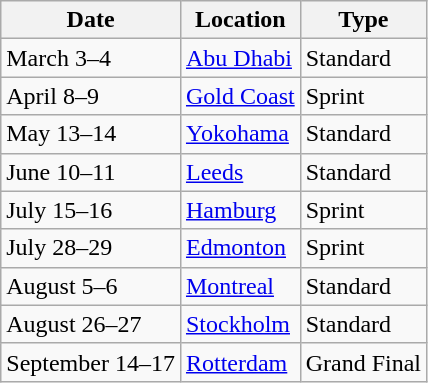<table class="wikitable">
<tr>
<th>Date</th>
<th>Location</th>
<th>Type</th>
</tr>
<tr>
<td>March 3–4</td>
<td> <a href='#'>Abu Dhabi</a></td>
<td>Standard</td>
</tr>
<tr>
<td>April 8–9</td>
<td> <a href='#'>Gold Coast</a></td>
<td>Sprint</td>
</tr>
<tr>
<td>May 13–14</td>
<td> <a href='#'>Yokohama</a></td>
<td>Standard</td>
</tr>
<tr>
<td>June 10–11</td>
<td> <a href='#'>Leeds</a></td>
<td>Standard</td>
</tr>
<tr>
<td>July 15–16</td>
<td> <a href='#'>Hamburg</a></td>
<td>Sprint</td>
</tr>
<tr>
<td>July 28–29</td>
<td> <a href='#'>Edmonton</a></td>
<td>Sprint</td>
</tr>
<tr>
<td>August 5–6</td>
<td> <a href='#'>Montreal</a></td>
<td>Standard</td>
</tr>
<tr>
<td>August 26–27</td>
<td> <a href='#'>Stockholm</a></td>
<td>Standard</td>
</tr>
<tr>
<td>September 14–17</td>
<td> <a href='#'>Rotterdam</a></td>
<td>Grand Final</td>
</tr>
</table>
